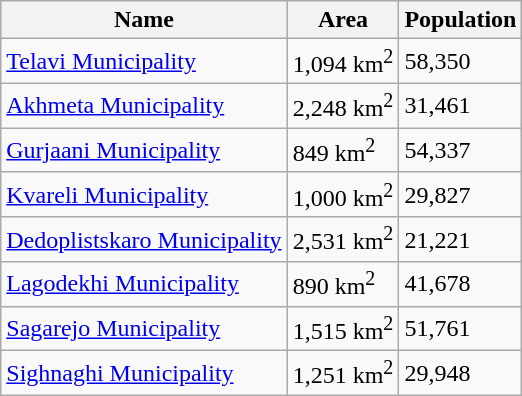<table class="wikitable sortable">
<tr>
<th>Name</th>
<th>Area</th>
<th>Population</th>
</tr>
<tr>
<td><a href='#'>Telavi Municipality</a></td>
<td>1,094 km<sup>2</sup></td>
<td>58,350</td>
</tr>
<tr>
<td><a href='#'>Akhmeta Municipality</a></td>
<td>2,248 km<sup>2</sup></td>
<td>31,461</td>
</tr>
<tr>
<td><a href='#'>Gurjaani Municipality</a></td>
<td>849 km<sup>2</sup></td>
<td>54,337</td>
</tr>
<tr>
<td><a href='#'>Kvareli Municipality</a></td>
<td>1,000 km<sup>2</sup></td>
<td>29,827</td>
</tr>
<tr>
<td><a href='#'>Dedoplistskaro Municipality</a></td>
<td>2,531 km<sup>2</sup></td>
<td>21,221</td>
</tr>
<tr>
<td><a href='#'>Lagodekhi Municipality</a></td>
<td>890 km<sup>2</sup></td>
<td>41,678</td>
</tr>
<tr>
<td><a href='#'>Sagarejo Municipality</a></td>
<td>1,515 km<sup>2</sup></td>
<td>51,761</td>
</tr>
<tr>
<td><a href='#'>Sighnaghi Municipality</a></td>
<td>1,251 km<sup>2</sup></td>
<td>29,948</td>
</tr>
</table>
